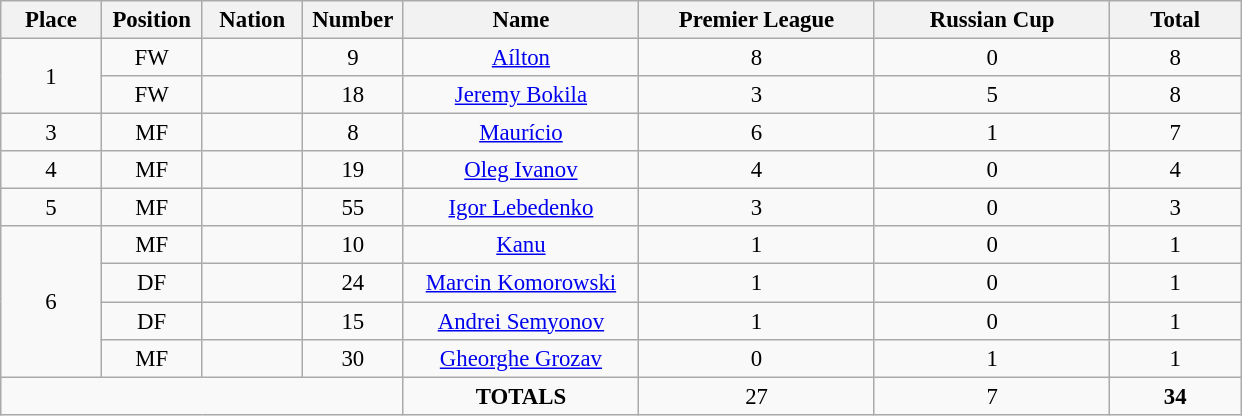<table class="wikitable" style="font-size: 95%; text-align: center;">
<tr>
<th width=60>Place</th>
<th width=60>Position</th>
<th width=60>Nation</th>
<th width=60>Number</th>
<th width=150>Name</th>
<th width=150>Premier League</th>
<th width=150>Russian Cup</th>
<th width=80><strong>Total</strong></th>
</tr>
<tr>
<td rowspan=2>1</td>
<td>FW</td>
<td></td>
<td>9</td>
<td><a href='#'>Aílton</a></td>
<td>8</td>
<td>0</td>
<td>8</td>
</tr>
<tr>
<td>FW</td>
<td></td>
<td>18</td>
<td><a href='#'>Jeremy Bokila</a></td>
<td>3</td>
<td>5</td>
<td>8</td>
</tr>
<tr>
<td>3</td>
<td>MF</td>
<td></td>
<td>8</td>
<td><a href='#'>Maurício</a></td>
<td>6</td>
<td>1</td>
<td>7</td>
</tr>
<tr>
<td>4</td>
<td>MF</td>
<td></td>
<td>19</td>
<td><a href='#'>Oleg Ivanov</a></td>
<td>4</td>
<td>0</td>
<td>4</td>
</tr>
<tr>
<td>5</td>
<td>MF</td>
<td></td>
<td>55</td>
<td><a href='#'>Igor Lebedenko</a></td>
<td>3</td>
<td>0</td>
<td>3</td>
</tr>
<tr>
<td rowspan=4>6</td>
<td>MF</td>
<td></td>
<td>10</td>
<td><a href='#'>Kanu</a></td>
<td>1</td>
<td>0</td>
<td>1</td>
</tr>
<tr>
<td>DF</td>
<td></td>
<td>24</td>
<td><a href='#'>Marcin Komorowski</a></td>
<td>1</td>
<td>0</td>
<td>1</td>
</tr>
<tr>
<td>DF</td>
<td></td>
<td>15</td>
<td><a href='#'>Andrei Semyonov</a></td>
<td>1</td>
<td>0</td>
<td>1</td>
</tr>
<tr>
<td>MF</td>
<td></td>
<td>30</td>
<td><a href='#'>Gheorghe Grozav</a></td>
<td>0</td>
<td>1</td>
<td>1</td>
</tr>
<tr>
<td colspan=4></td>
<td><strong>TOTALS</strong></td>
<td>27</td>
<td>7</td>
<td><strong>34</strong></td>
</tr>
</table>
